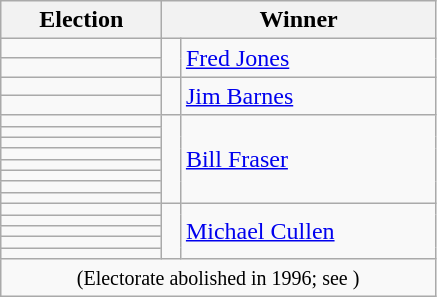<table class="wikitable">
<tr>
<th width=100>Election</th>
<th width=175 colspan=2>Winner</th>
</tr>
<tr>
<td></td>
<td rowspan=2 width=5  bgcolor=></td>
<td rowspan=2><a href='#'>Fred Jones</a></td>
</tr>
<tr>
<td></td>
</tr>
<tr>
<td></td>
<td rowspan=2 bgcolor=></td>
<td rowspan=2><a href='#'>Jim Barnes</a></td>
</tr>
<tr>
<td></td>
</tr>
<tr>
<td></td>
<td rowspan=8 bgcolor=></td>
<td rowspan=8><a href='#'>Bill Fraser</a></td>
</tr>
<tr>
<td></td>
</tr>
<tr>
<td></td>
</tr>
<tr>
<td></td>
</tr>
<tr>
<td></td>
</tr>
<tr>
<td></td>
</tr>
<tr>
<td></td>
</tr>
<tr>
<td></td>
</tr>
<tr>
<td></td>
<td rowspan=5 bgcolor=></td>
<td rowspan=5><a href='#'>Michael Cullen</a></td>
</tr>
<tr>
<td></td>
</tr>
<tr>
<td></td>
</tr>
<tr>
<td></td>
</tr>
<tr>
<td></td>
</tr>
<tr>
<td colspan=3 align=center><small>(Electorate abolished in 1996; see )</small></td>
</tr>
</table>
